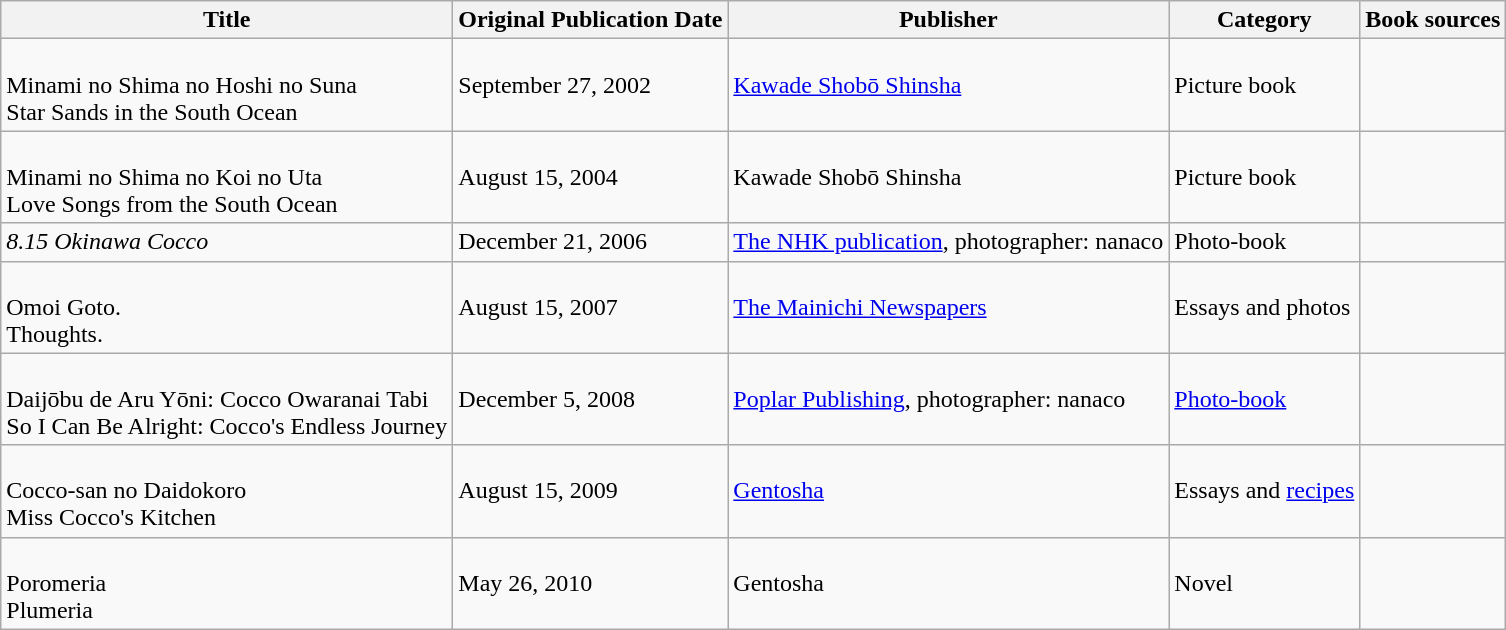<table class="wikitable sortable">
<tr>
<th>Title</th>
<th>Original Publication Date</th>
<th>Publisher</th>
<th>Category</th>
<th>Book sources</th>
</tr>
<tr>
<td><br>Minami no Shima no Hoshi no Suna<br>Star Sands in the South Ocean</td>
<td>September 27, 2002</td>
<td><a href='#'>Kawade Shobō Shinsha</a></td>
<td>Picture book</td>
<td></td>
</tr>
<tr>
<td><br>Minami no Shima no Koi no Uta<br>Love Songs from the South Ocean</td>
<td>August 15, 2004</td>
<td>Kawade Shobō Shinsha</td>
<td>Picture book</td>
<td></td>
</tr>
<tr>
<td><em>8.15 Okinawa Cocco</em></td>
<td>December 21, 2006</td>
<td><a href='#'>The NHK publication</a>, photographer: nanaco</td>
<td>Photo-book</td>
<td></td>
</tr>
<tr>
<td><br>Omoi Goto.<br>Thoughts.</td>
<td>August 15, 2007</td>
<td><a href='#'>The Mainichi Newspapers</a></td>
<td>Essays and photos</td>
<td></td>
</tr>
<tr>
<td><br>Daijōbu de Aru Yōni: Cocco Owaranai Tabi<br>So I Can Be Alright: Cocco's Endless Journey</td>
<td>December 5, 2008</td>
<td><a href='#'>Poplar Publishing</a>, photographer: nanaco</td>
<td><a href='#'>Photo-book</a></td>
<td></td>
</tr>
<tr>
<td><br>Cocco-san no Daidokoro<br>Miss Cocco's Kitchen</td>
<td>August 15, 2009</td>
<td><a href='#'>Gentosha</a></td>
<td>Essays and <a href='#'>recipes</a></td>
<td></td>
</tr>
<tr>
<td><br>Poromeria<br>Plumeria</td>
<td>May 26, 2010</td>
<td>Gentosha</td>
<td>Novel</td>
<td></td>
</tr>
</table>
